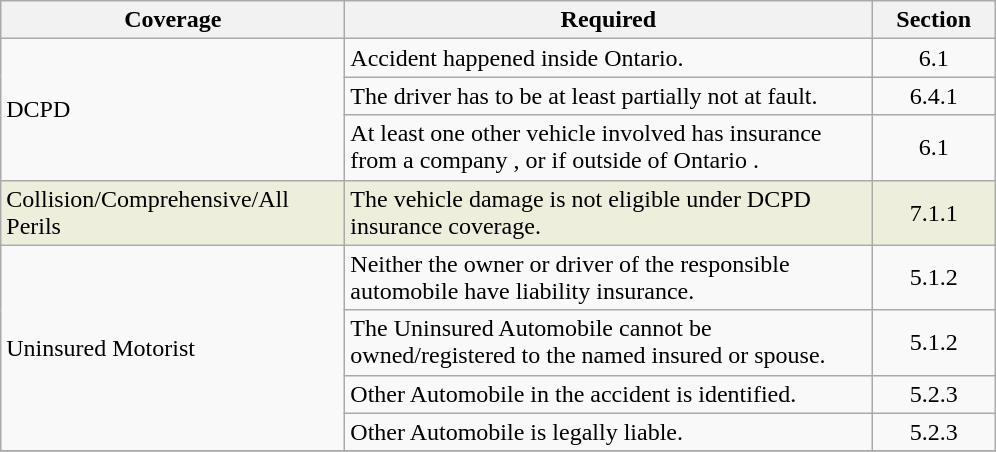<table class="wikitable">
<tr>
<th style="text-align: center; width:222px;">Coverage</th>
<th style="text-align: center; width:344px;">Required</th>
<th style="text-align: center; width:75px;">Section</th>
</tr>
<tr>
<td rowspan="3" style="width:222px;">DCPD</td>
<td style="width:344px;">Accident happened inside Ontario.</td>
<td style="text-align: center; width:75px;">6.1</td>
</tr>
<tr>
<td style="width:344px;">The driver has to be at least partially not at fault.</td>
<td style="text-align: center; width:75px;">6.4.1</td>
</tr>
<tr>
<td style="width:344px;">At least one other vehicle involved has insurance from a company , or if outside of Ontario .</td>
<td style="text-align: center; width:75px;">6.1</td>
</tr>
<tr>
<td style="width:222px; background-color: #eeeedd;">Collision/Comprehensive/All Perils</td>
<td style="width:344px; background-color: #eeeedd;">The vehicle damage is not eligible under DCPD insurance coverage.</td>
<td style="text-align: center; background-color: #eeeedd; width:75px;">7.1.1</td>
</tr>
<tr>
<td rowspan="4" style="width:222px;">Uninsured Motorist</td>
<td style="width:344px;">Neither the owner or driver of the responsible automobile have liability insurance.</td>
<td style="text-align: center; width:75px;">5.1.2</td>
</tr>
<tr>
<td style="width:344px;">The Uninsured Automobile cannot be owned/registered to the named insured or spouse.</td>
<td style="text-align: center; width:75px;">5.1.2</td>
</tr>
<tr>
<td style="width:344px;">Other Automobile in the accident is identified.</td>
<td style="text-align: center; width:75px;">5.2.3</td>
</tr>
<tr>
<td style="width:344px;">Other Automobile is legally liable.</td>
<td style="text-align: center; width:75px;">5.2.3</td>
</tr>
<tr>
</tr>
</table>
